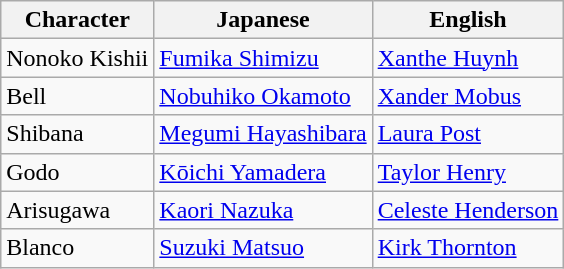<table class="wikitable">
<tr>
<th>Character</th>
<th>Japanese</th>
<th>English</th>
</tr>
<tr>
<td>Nonoko Kishii</td>
<td><a href='#'>Fumika Shimizu</a></td>
<td><a href='#'>Xanthe Huynh</a></td>
</tr>
<tr>
<td>Bell</td>
<td><a href='#'>Nobuhiko Okamoto</a></td>
<td><a href='#'>Xander Mobus</a></td>
</tr>
<tr>
<td>Shibana</td>
<td><a href='#'>Megumi Hayashibara</a></td>
<td><a href='#'>Laura Post</a></td>
</tr>
<tr>
<td>Godo</td>
<td><a href='#'>Kōichi Yamadera</a></td>
<td><a href='#'>Taylor Henry</a></td>
</tr>
<tr>
<td>Arisugawa</td>
<td><a href='#'>Kaori Nazuka</a></td>
<td><a href='#'>Celeste Henderson</a></td>
</tr>
<tr>
<td>Blanco</td>
<td><a href='#'>Suzuki Matsuo</a></td>
<td><a href='#'>Kirk Thornton</a></td>
</tr>
</table>
